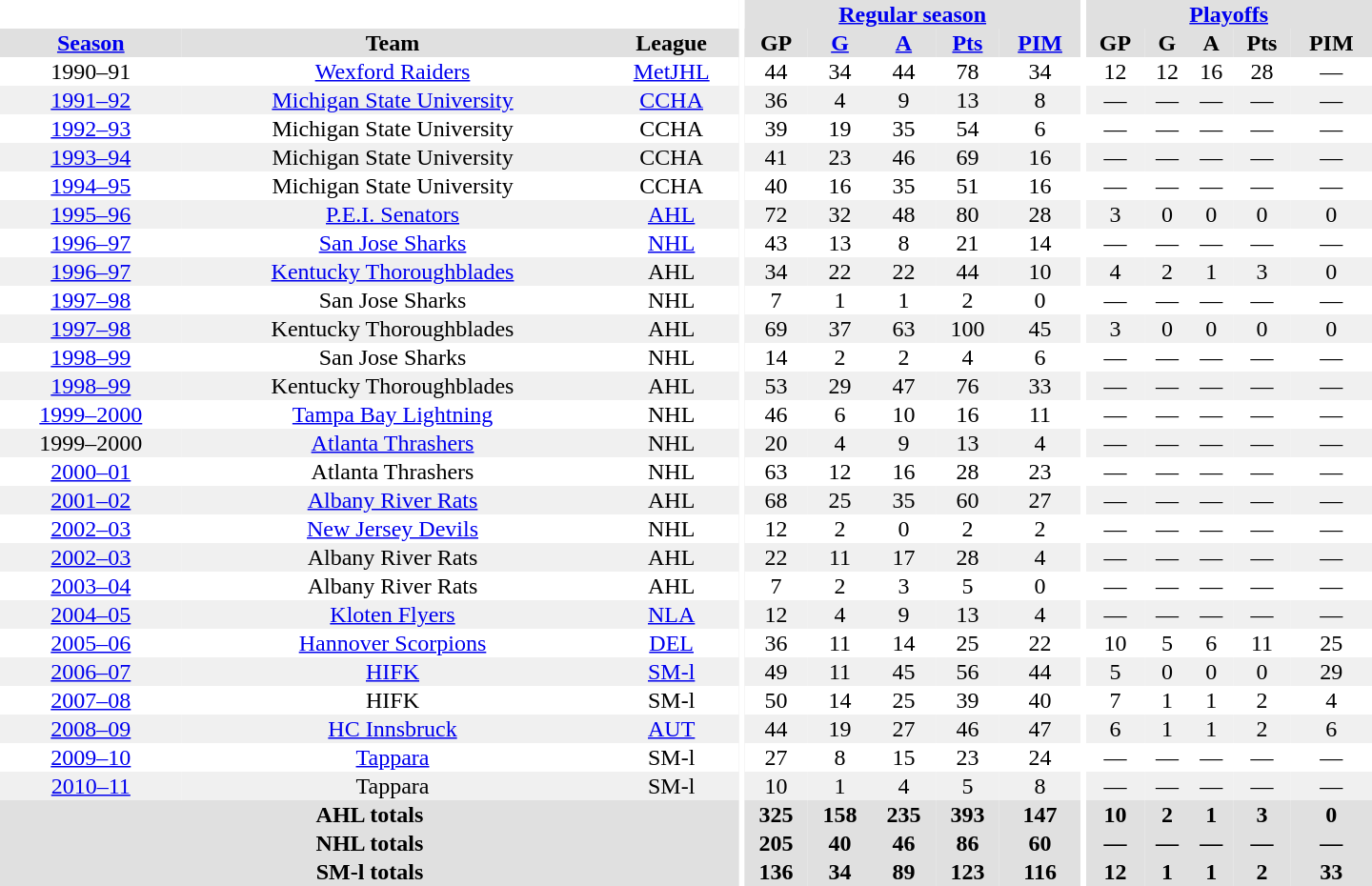<table border="0" cellpadding="1" cellspacing="0" style="text-align:center; width:60em">
<tr bgcolor="#e0e0e0">
<th colspan="3" bgcolor="#ffffff"></th>
<th rowspan="99" bgcolor="#ffffff"></th>
<th colspan="5"><a href='#'>Regular season</a></th>
<th rowspan="99" bgcolor="#ffffff"></th>
<th colspan="5"><a href='#'>Playoffs</a></th>
</tr>
<tr bgcolor="#e0e0e0">
<th><a href='#'>Season</a></th>
<th>Team</th>
<th>League</th>
<th>GP</th>
<th><a href='#'>G</a></th>
<th><a href='#'>A</a></th>
<th><a href='#'>Pts</a></th>
<th><a href='#'>PIM</a></th>
<th>GP</th>
<th>G</th>
<th>A</th>
<th>Pts</th>
<th>PIM</th>
</tr>
<tr>
<td>1990–91</td>
<td><a href='#'>Wexford Raiders</a></td>
<td><a href='#'>MetJHL</a></td>
<td>44</td>
<td>34</td>
<td>44</td>
<td>78</td>
<td>34</td>
<td>12</td>
<td>12</td>
<td>16</td>
<td>28</td>
<td>—</td>
</tr>
<tr bgcolor="#f0f0f0">
<td><a href='#'>1991–92</a></td>
<td><a href='#'>Michigan State University</a></td>
<td><a href='#'>CCHA</a></td>
<td>36</td>
<td>4</td>
<td>9</td>
<td>13</td>
<td>8</td>
<td>—</td>
<td>—</td>
<td>—</td>
<td>—</td>
<td>—</td>
</tr>
<tr>
<td><a href='#'>1992–93</a></td>
<td>Michigan State University</td>
<td>CCHA</td>
<td>39</td>
<td>19</td>
<td>35</td>
<td>54</td>
<td>6</td>
<td>—</td>
<td>—</td>
<td>—</td>
<td>—</td>
<td>—</td>
</tr>
<tr bgcolor="#f0f0f0">
<td><a href='#'>1993–94</a></td>
<td>Michigan State University</td>
<td>CCHA</td>
<td>41</td>
<td>23</td>
<td>46</td>
<td>69</td>
<td>16</td>
<td>—</td>
<td>—</td>
<td>—</td>
<td>—</td>
<td>—</td>
</tr>
<tr>
<td><a href='#'>1994–95</a></td>
<td>Michigan State University</td>
<td>CCHA</td>
<td>40</td>
<td>16</td>
<td>35</td>
<td>51</td>
<td>16</td>
<td>—</td>
<td>—</td>
<td>—</td>
<td>—</td>
<td>—</td>
</tr>
<tr bgcolor="#f0f0f0">
<td><a href='#'>1995–96</a></td>
<td><a href='#'>P.E.I. Senators</a></td>
<td><a href='#'>AHL</a></td>
<td>72</td>
<td>32</td>
<td>48</td>
<td>80</td>
<td>28</td>
<td>3</td>
<td>0</td>
<td>0</td>
<td>0</td>
<td>0</td>
</tr>
<tr>
<td><a href='#'>1996–97</a></td>
<td><a href='#'>San Jose Sharks</a></td>
<td><a href='#'>NHL</a></td>
<td>43</td>
<td>13</td>
<td>8</td>
<td>21</td>
<td>14</td>
<td>—</td>
<td>—</td>
<td>—</td>
<td>—</td>
<td>—</td>
</tr>
<tr bgcolor="#f0f0f0">
<td><a href='#'>1996–97</a></td>
<td><a href='#'>Kentucky Thoroughblades</a></td>
<td>AHL</td>
<td>34</td>
<td>22</td>
<td>22</td>
<td>44</td>
<td>10</td>
<td>4</td>
<td>2</td>
<td>1</td>
<td>3</td>
<td>0</td>
</tr>
<tr>
<td><a href='#'>1997–98</a></td>
<td>San Jose Sharks</td>
<td>NHL</td>
<td>7</td>
<td>1</td>
<td>1</td>
<td>2</td>
<td>0</td>
<td>—</td>
<td>—</td>
<td>—</td>
<td>—</td>
<td>—</td>
</tr>
<tr bgcolor="#f0f0f0">
<td><a href='#'>1997–98</a></td>
<td>Kentucky Thoroughblades</td>
<td>AHL</td>
<td>69</td>
<td>37</td>
<td>63</td>
<td>100</td>
<td>45</td>
<td>3</td>
<td>0</td>
<td>0</td>
<td>0</td>
<td>0</td>
</tr>
<tr>
<td><a href='#'>1998–99</a></td>
<td>San Jose Sharks</td>
<td>NHL</td>
<td>14</td>
<td>2</td>
<td>2</td>
<td>4</td>
<td>6</td>
<td>—</td>
<td>—</td>
<td>—</td>
<td>—</td>
<td>—</td>
</tr>
<tr bgcolor="#f0f0f0">
<td><a href='#'>1998–99</a></td>
<td>Kentucky Thoroughblades</td>
<td>AHL</td>
<td>53</td>
<td>29</td>
<td>47</td>
<td>76</td>
<td>33</td>
<td>—</td>
<td>—</td>
<td>—</td>
<td>—</td>
<td>—</td>
</tr>
<tr>
<td><a href='#'>1999–2000</a></td>
<td><a href='#'>Tampa Bay Lightning</a></td>
<td>NHL</td>
<td>46</td>
<td>6</td>
<td>10</td>
<td>16</td>
<td>11</td>
<td>—</td>
<td>—</td>
<td>—</td>
<td>—</td>
<td>—</td>
</tr>
<tr bgcolor="#f0f0f0">
<td>1999–2000</td>
<td><a href='#'>Atlanta Thrashers</a></td>
<td>NHL</td>
<td>20</td>
<td>4</td>
<td>9</td>
<td>13</td>
<td>4</td>
<td>—</td>
<td>—</td>
<td>—</td>
<td>—</td>
<td>—</td>
</tr>
<tr>
<td><a href='#'>2000–01</a></td>
<td>Atlanta Thrashers</td>
<td>NHL</td>
<td>63</td>
<td>12</td>
<td>16</td>
<td>28</td>
<td>23</td>
<td>—</td>
<td>—</td>
<td>—</td>
<td>—</td>
<td>—</td>
</tr>
<tr bgcolor="#f0f0f0">
<td><a href='#'>2001–02</a></td>
<td><a href='#'>Albany River Rats</a></td>
<td>AHL</td>
<td>68</td>
<td>25</td>
<td>35</td>
<td>60</td>
<td>27</td>
<td>—</td>
<td>—</td>
<td>—</td>
<td>—</td>
<td>—</td>
</tr>
<tr>
<td><a href='#'>2002–03</a></td>
<td><a href='#'>New Jersey Devils</a></td>
<td>NHL</td>
<td>12</td>
<td>2</td>
<td>0</td>
<td>2</td>
<td>2</td>
<td>—</td>
<td>—</td>
<td>—</td>
<td>—</td>
<td>—</td>
</tr>
<tr bgcolor="#f0f0f0">
<td><a href='#'>2002–03</a></td>
<td>Albany River Rats</td>
<td>AHL</td>
<td>22</td>
<td>11</td>
<td>17</td>
<td>28</td>
<td>4</td>
<td>—</td>
<td>—</td>
<td>—</td>
<td>—</td>
<td>—</td>
</tr>
<tr>
<td><a href='#'>2003–04</a></td>
<td>Albany River Rats</td>
<td>AHL</td>
<td>7</td>
<td>2</td>
<td>3</td>
<td>5</td>
<td>0</td>
<td>—</td>
<td>—</td>
<td>—</td>
<td>—</td>
<td>—</td>
</tr>
<tr bgcolor="#f0f0f0">
<td><a href='#'>2004–05</a></td>
<td><a href='#'>Kloten Flyers</a></td>
<td><a href='#'>NLA</a></td>
<td>12</td>
<td>4</td>
<td>9</td>
<td>13</td>
<td>4</td>
<td>—</td>
<td>—</td>
<td>—</td>
<td>—</td>
<td>—</td>
</tr>
<tr>
<td><a href='#'>2005–06</a></td>
<td><a href='#'>Hannover Scorpions</a></td>
<td><a href='#'>DEL</a></td>
<td>36</td>
<td>11</td>
<td>14</td>
<td>25</td>
<td>22</td>
<td>10</td>
<td>5</td>
<td>6</td>
<td>11</td>
<td>25</td>
</tr>
<tr bgcolor="#f0f0f0">
<td><a href='#'>2006–07</a></td>
<td><a href='#'>HIFK</a></td>
<td><a href='#'>SM-l</a></td>
<td>49</td>
<td>11</td>
<td>45</td>
<td>56</td>
<td>44</td>
<td>5</td>
<td>0</td>
<td>0</td>
<td>0</td>
<td>29</td>
</tr>
<tr>
<td><a href='#'>2007–08</a></td>
<td>HIFK</td>
<td>SM-l</td>
<td>50</td>
<td>14</td>
<td>25</td>
<td>39</td>
<td>40</td>
<td>7</td>
<td>1</td>
<td>1</td>
<td>2</td>
<td>4</td>
</tr>
<tr bgcolor="#f0f0f0">
<td><a href='#'>2008–09</a></td>
<td><a href='#'>HC Innsbruck</a></td>
<td><a href='#'>AUT</a></td>
<td>44</td>
<td>19</td>
<td>27</td>
<td>46</td>
<td>47</td>
<td>6</td>
<td>1</td>
<td>1</td>
<td>2</td>
<td>6</td>
</tr>
<tr>
<td><a href='#'>2009–10</a></td>
<td><a href='#'>Tappara</a></td>
<td>SM-l</td>
<td>27</td>
<td>8</td>
<td>15</td>
<td>23</td>
<td>24</td>
<td>—</td>
<td>—</td>
<td>—</td>
<td>—</td>
<td>—</td>
</tr>
<tr bgcolor="#f0f0f0">
<td><a href='#'>2010–11</a></td>
<td>Tappara</td>
<td>SM-l</td>
<td>10</td>
<td>1</td>
<td>4</td>
<td>5</td>
<td>8</td>
<td>—</td>
<td>—</td>
<td>—</td>
<td>—</td>
<td>—</td>
</tr>
<tr bgcolor="#e0e0e0">
<th colspan="3">AHL totals</th>
<th>325</th>
<th>158</th>
<th>235</th>
<th>393</th>
<th>147</th>
<th>10</th>
<th>2</th>
<th>1</th>
<th>3</th>
<th>0</th>
</tr>
<tr bgcolor="#e0e0e0">
<th colspan="3">NHL totals</th>
<th>205</th>
<th>40</th>
<th>46</th>
<th>86</th>
<th>60</th>
<th>—</th>
<th>—</th>
<th>—</th>
<th>—</th>
<th>—</th>
</tr>
<tr bgcolor="#e0e0e0">
<th colspan="3">SM-l totals</th>
<th>136</th>
<th>34</th>
<th>89</th>
<th>123</th>
<th>116</th>
<th>12</th>
<th>1</th>
<th>1</th>
<th>2</th>
<th>33</th>
</tr>
</table>
